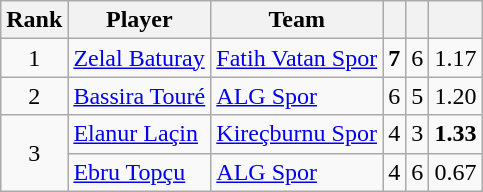<table class=wikitable>
<tr>
<th>Rank</th>
<th>Player</th>
<th>Team</th>
<th></th>
<th></th>
<th></th>
</tr>
<tr align=center>
<td>1</td>
<td align=left> <a href='#'>Zelal Baturay</a></td>
<td align=left><a href='#'>Fatih Vatan Spor</a></td>
<td><strong>7</strong></td>
<td>6</td>
<td>1.17</td>
</tr>
<tr align=center>
<td>2</td>
<td align=left> <a href='#'>Bassira Touré</a></td>
<td align=left><a href='#'>ALG Spor</a></td>
<td>6</td>
<td>5</td>
<td>1.20</td>
</tr>
<tr align=center>
<td rowspan=2>3</td>
<td align=left> <a href='#'>Elanur Laçin</a></td>
<td align=left><a href='#'>Kireçburnu Spor</a></td>
<td>4</td>
<td>3</td>
<td><strong>1.33</strong></td>
</tr>
<tr align=center>
<td align=left> <a href='#'>Ebru Topçu</a></td>
<td align=left><a href='#'>ALG Spor</a></td>
<td>4</td>
<td>6</td>
<td>0.67</td>
</tr>
</table>
